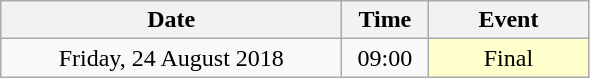<table class = "wikitable" style="text-align:center;">
<tr>
<th width=220>Date</th>
<th width=50>Time</th>
<th width=100>Event</th>
</tr>
<tr>
<td>Friday, 24 August 2018</td>
<td>09:00</td>
<td bgcolor=ffffcc>Final</td>
</tr>
</table>
